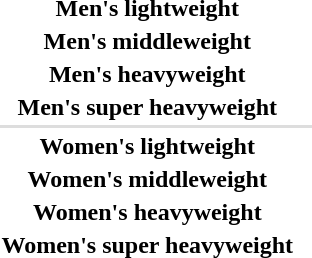<table>
<tr>
<th scope="row">Men's lightweight</th>
<td></td>
<td></td>
<td></td>
</tr>
<tr>
<th scope="row">Men's middleweight</th>
<td></td>
<td></td>
<td></td>
</tr>
<tr>
<th scope="row">Men's heavyweight</th>
<td></td>
<td></td>
<td></td>
</tr>
<tr>
<th scope="row">Men's super heavyweight</th>
<td></td>
<td></td>
<td></td>
</tr>
<tr bgcolor=#DDDDDD>
<td colspan=7></td>
</tr>
<tr>
<th scope="row">Women's lightweight</th>
<td></td>
<td></td>
<td></td>
</tr>
<tr>
<th scope="row">Women's middleweight</th>
<td></td>
<td></td>
<td></td>
</tr>
<tr>
<th scope="row">Women's heavyweight</th>
<td></td>
<td></td>
<td></td>
</tr>
<tr>
<th scope="row">Women's super heavyweight</th>
<td></td>
<td></td>
<td></td>
</tr>
</table>
